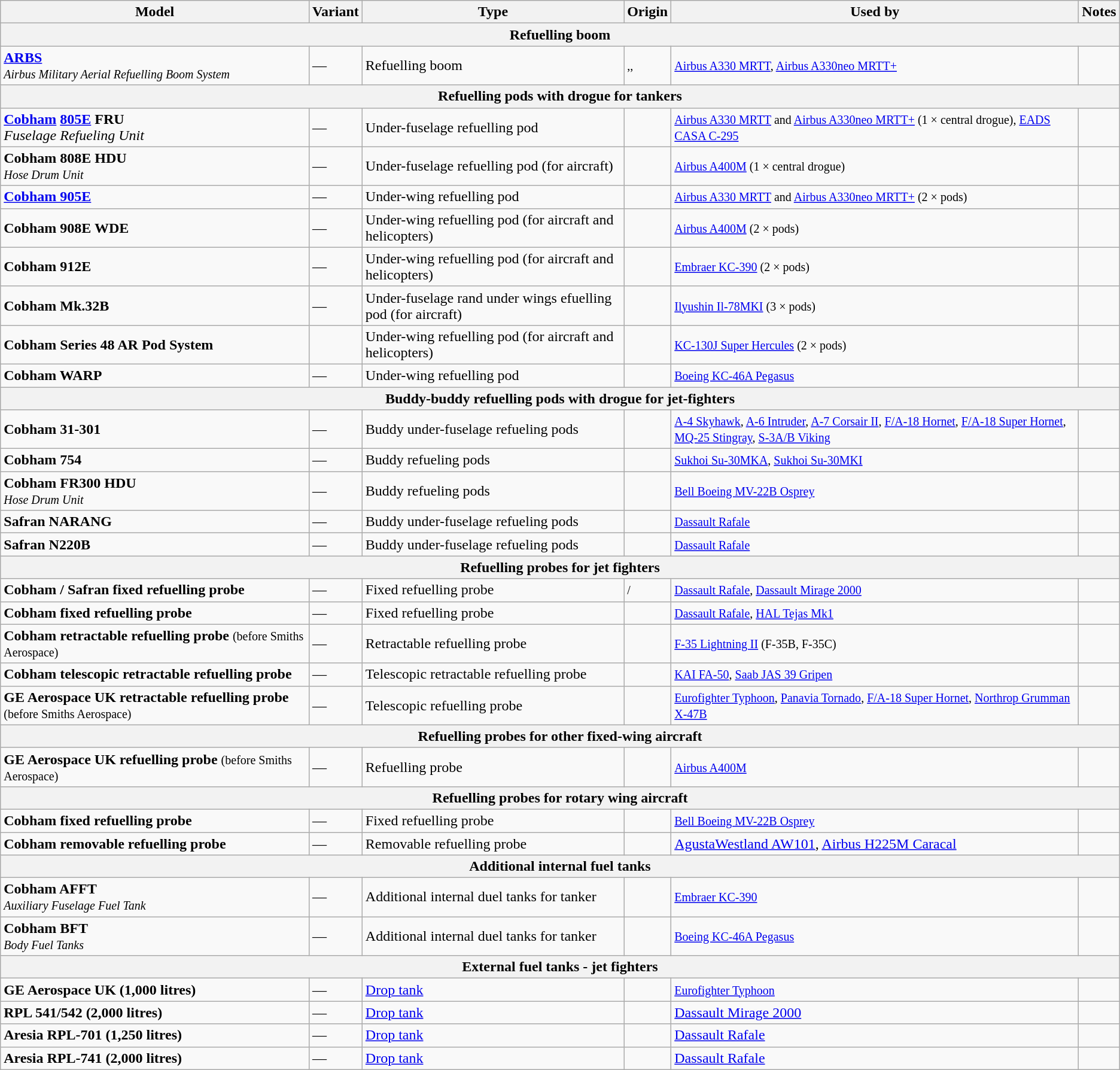<table class="wikitable sortable">
<tr>
<th>Model</th>
<th>Variant</th>
<th>Type</th>
<th>Origin</th>
<th>Used by</th>
<th>Notes</th>
</tr>
<tr>
<th colspan="6">Refuelling boom</th>
</tr>
<tr>
<td><a href='#'><strong>ARBS</strong></a><br><em><small>Airbus Military Aerial Refuelling Boom System</small></em></td>
<td>—</td>
<td>Refuelling boom</td>
<td><small>,, </small></td>
<td><small><a href='#'>Airbus A330 MRTT</a>, <a href='#'>Airbus A330neo MRTT+</a></small></td>
<td></td>
</tr>
<tr>
<th colspan="6">Refuelling pods with drogue for tankers</th>
</tr>
<tr>
<td><strong><a href='#'>Cobham</a></strong> <strong><a href='#'>805E</a> FRU</strong><br><em>Fuselage Refueling Unit</em></td>
<td>—</td>
<td>Under-fuselage refuelling pod</td>
<td><small></small></td>
<td><small><a href='#'>Airbus A330 MRTT</a> and <a href='#'>Airbus A330neo MRTT+</a> (1 × central drogue), <a href='#'>EADS CASA C-295</a></small></td>
<td></td>
</tr>
<tr>
<td><strong>Cobham 808E HDU</strong><br><em><small>Hose Drum Unit</small></em></td>
<td>—</td>
<td>Under-fuselage refuelling pod  (for aircraft)</td>
<td><small></small></td>
<td><small><a href='#'>Airbus A400M</a> (1 × central drogue)</small></td>
<td></td>
</tr>
<tr>
<td><strong><a href='#'>Cobham 905E</a></strong></td>
<td>—</td>
<td>Under-wing refuelling pod</td>
<td><small></small></td>
<td><small><a href='#'>Airbus A330 MRTT</a> and <a href='#'>Airbus A330neo MRTT+</a> (2 × pods)</small></td>
<td></td>
</tr>
<tr>
<td><strong>Cobham 908E WDE</strong></td>
<td>—</td>
<td>Under-wing refuelling pod (for aircraft and helicopters)</td>
<td><small></small></td>
<td><small><a href='#'>Airbus A400M</a> (2 × pods)</small></td>
<td></td>
</tr>
<tr>
<td><strong>Cobham 912E</strong></td>
<td>—</td>
<td>Under-wing refuelling pod (for aircraft and helicopters)</td>
<td><small></small></td>
<td><small><a href='#'>Embraer KC-390</a> (2 × pods)</small></td>
<td></td>
</tr>
<tr>
<td><strong>Cobham Mk.32B</strong></td>
<td>—</td>
<td>Under-fuselage rand under wings efuelling pod  (for aircraft)</td>
<td><small></small></td>
<td><small><a href='#'>Ilyushin Il-78MKI</a> (3 × pods)</small></td>
<td></td>
</tr>
<tr>
<td><strong>Cobham Series 48 AR Pod System</strong></td>
<td></td>
<td>Under-wing refuelling pod (for aircraft and helicopters)</td>
<td><small></small></td>
<td><small><a href='#'>KC-130J Super Hercules</a> (2 × pods)</small></td>
<td></td>
</tr>
<tr>
<td><strong>Cobham WARP</strong></td>
<td>—</td>
<td>Under-wing refuelling pod</td>
<td><small></small></td>
<td><a href='#'><small>Boeing KC-46A Pegasus</small></a></td>
<td></td>
</tr>
<tr>
<th colspan="6">Buddy-buddy refuelling pods with drogue for jet-fighters</th>
</tr>
<tr>
<td><strong>Cobham 31-301</strong></td>
<td>—</td>
<td>Buddy under-fuselage refueling pods</td>
<td><small></small></td>
<td><small><a href='#'>A-4 Skyhawk</a>, <a href='#'>A-6 Intruder</a>, <a href='#'>A-7 Corsair II</a>, <a href='#'>F/A-18 Hornet</a>, <a href='#'>F/A-18 Super Hornet</a>, <a href='#'>MQ-25 Stingray</a>, <a href='#'>S-3A/B Viking</a></small></td>
<td></td>
</tr>
<tr>
<td><strong>Cobham 754</strong></td>
<td>—</td>
<td>Buddy refueling pods</td>
<td><small></small></td>
<td><small><a href='#'>Sukhoi Su-30MKA</a>, <a href='#'>Sukhoi Su-30MKI</a></small></td>
<td></td>
</tr>
<tr>
<td><strong>Cobham FR300 HDU</strong><br><em><small>Hose Drum Unit</small></em></td>
<td>—</td>
<td>Buddy refueling pods</td>
<td><small></small></td>
<td><small><a href='#'>Bell Boeing MV-22B Osprey</a></small></td>
<td></td>
</tr>
<tr>
<td><strong>Safran NARANG</strong></td>
<td>—</td>
<td>Buddy under-fuselage refueling pods</td>
<td><small></small></td>
<td><a href='#'><small>Dassault Rafale</small></a></td>
<td></td>
</tr>
<tr>
<td><strong>Safran N220B</strong></td>
<td>—</td>
<td>Buddy under-fuselage refueling pods</td>
<td><small></small></td>
<td><a href='#'><small>Dassault Rafale</small></a></td>
<td></td>
</tr>
<tr>
<th colspan="6">Refuelling probes for jet fighters</th>
</tr>
<tr>
<td><strong>Cobham / Safran fixed refuelling probe</strong></td>
<td>—</td>
<td>Fixed refuelling probe</td>
<td><small> / </small></td>
<td><small><a href='#'>Dassault Rafale</a>, <a href='#'>Dassault Mirage 2000</a></small></td>
<td></td>
</tr>
<tr>
<td><strong>Cobham fixed refuelling probe</strong></td>
<td>—</td>
<td>Fixed refuelling probe</td>
<td><small></small></td>
<td><small><a href='#'>Dassault Rafale</a>, <a href='#'>HAL Tejas Mk1</a></small></td>
<td></td>
</tr>
<tr>
<td><strong>Cobham retractable refuelling probe</strong> <small>(before Smiths Aerospace)</small></td>
<td>—</td>
<td>Retractable refuelling probe</td>
<td><small></small></td>
<td><small><a href='#'>F-35 Lightning II</a> (F-35B, F-35C)</small></td>
<td></td>
</tr>
<tr>
<td><strong>Cobham telescopic retractable refuelling probe</strong></td>
<td>—</td>
<td>Telescopic retractable  refuelling probe</td>
<td><small></small></td>
<td><a href='#'><small>KAI FA-50</small></a><small>, <a href='#'>Saab JAS 39 Gripen</a></small></td>
<td></td>
</tr>
<tr>
<td><strong>GE Aerospace UK retractable refuelling probe</strong> <small>(before Smiths Aerospace)</small></td>
<td>—</td>
<td>Telescopic refuelling probe</td>
<td><small></small></td>
<td><small><a href='#'>Eurofighter Typhoon</a>, <a href='#'>Panavia Tornado</a>, <a href='#'>F/A-18 Super Hornet</a>, <a href='#'>Northrop Grumman X-47B</a></small></td>
<td></td>
</tr>
<tr>
<th colspan="6">Refuelling probes for other fixed-wing aircraft</th>
</tr>
<tr>
<td><strong>GE Aerospace UK refuelling probe</strong> <small>(before Smiths Aerospace)</small></td>
<td>—</td>
<td>Refuelling probe</td>
<td><small></small></td>
<td><a href='#'><small>Airbus A400M</small></a></td>
<td></td>
</tr>
<tr>
<th colspan="6">Refuelling probes for rotary wing aircraft</th>
</tr>
<tr>
<td><strong>Cobham fixed refuelling probe</strong></td>
<td>—</td>
<td>Fixed refuelling probe</td>
<td><small></small></td>
<td><small><a href='#'>Bell Boeing MV-22B Osprey</a></small></td>
<td></td>
</tr>
<tr>
<td><strong>Cobham removable refuelling probe</strong></td>
<td>—</td>
<td>Removable refuelling probe</td>
<td><small></small></td>
<td><a href='#'>AgustaWestland AW101</a>, <a href='#'>Airbus H225M Caracal</a></td>
<td></td>
</tr>
<tr>
<th colspan="6">Additional internal fuel tanks</th>
</tr>
<tr>
<td><strong>Cobham AFFT</strong><br><em><small>Auxiliary Fuselage Fuel Tank</small></em></td>
<td>—</td>
<td>Additional internal duel tanks for tanker</td>
<td><small></small></td>
<td><a href='#'><small>Embraer KC-390</small></a></td>
<td></td>
</tr>
<tr>
<td><strong>Cobham BFT</strong><br><em><small>Body Fuel Tanks</small></em></td>
<td>—</td>
<td>Additional internal duel tanks for tanker</td>
<td><small></small></td>
<td><a href='#'><small>Boeing KC-46A Pegasus</small></a></td>
<td></td>
</tr>
<tr>
<th colspan="6">External fuel tanks - jet fighters</th>
</tr>
<tr>
<td><strong>GE Aerospace UK (1,000 litres)</strong></td>
<td>—</td>
<td><a href='#'>Drop tank</a></td>
<td><small></small></td>
<td><small><a href='#'>Eurofighter Typhoon</a></small></td>
<td></td>
</tr>
<tr>
<td><strong>RPL 541/542</strong> <strong>(2,000 litres)</strong></td>
<td>—</td>
<td><a href='#'>Drop tank</a></td>
<td><small></small></td>
<td><a href='#'>Dassault Mirage 2000</a></td>
<td></td>
</tr>
<tr>
<td><strong>Aresia RPL-701 (1,250 litres)</strong></td>
<td>—</td>
<td><a href='#'>Drop tank</a></td>
<td><small></small></td>
<td><a href='#'>Dassault Rafale</a></td>
<td></td>
</tr>
<tr>
<td><strong>Aresia RPL-741 (2,000 litres)</strong></td>
<td>—</td>
<td><a href='#'>Drop tank</a></td>
<td><small></small></td>
<td><a href='#'>Dassault Rafale</a></td>
<td></td>
</tr>
</table>
